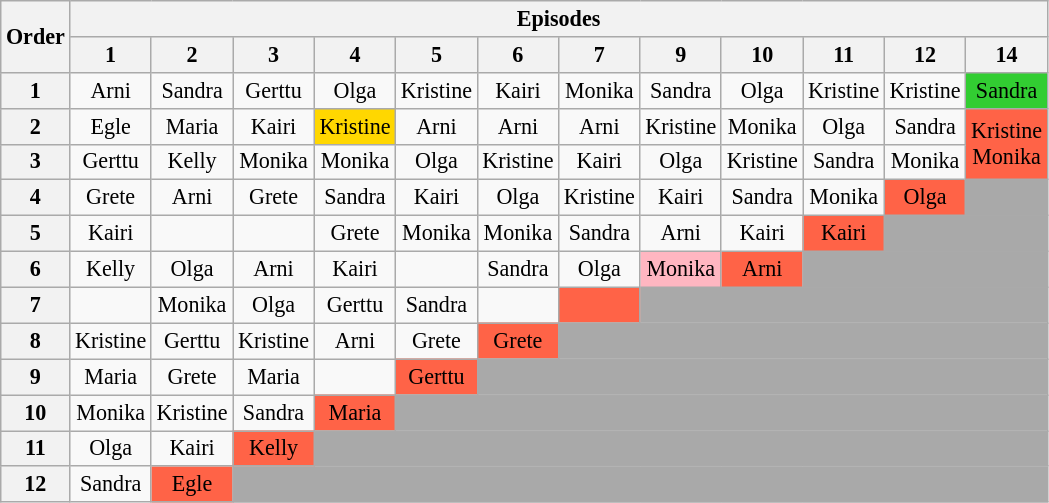<table class="wikitable" style="text-align:center; font-size:92%">
<tr>
<th rowspan=2>Order</th>
<th colspan=13>Episodes</th>
</tr>
<tr>
<th>1</th>
<th>2</th>
<th>3</th>
<th>4</th>
<th>5</th>
<th>6</th>
<th>7</th>
<th>9</th>
<th>10</th>
<th>11</th>
<th>12</th>
<th colspan="2">14</th>
</tr>
<tr>
<th>1</th>
<td>Arni</td>
<td>Sandra</td>
<td>Gerttu</td>
<td>Olga</td>
<td>Kristine</td>
<td>Kairi</td>
<td>Monika</td>
<td>Sandra</td>
<td>Olga</td>
<td>Kristine</td>
<td>Kristine</td>
<td style="background:limegreen;">Sandra</td>
</tr>
<tr>
<th>2</th>
<td>Egle</td>
<td>Maria</td>
<td>Kairi</td>
<td style="background:gold;">Kristine</td>
<td>Arni</td>
<td>Arni</td>
<td>Arni</td>
<td>Kristine</td>
<td>Monika</td>
<td>Olga</td>
<td>Sandra</td>
<td rowspan="2" style="background:tomato;">Kristine<br>Monika</td>
</tr>
<tr>
<th>3</th>
<td>Gerttu</td>
<td>Kelly</td>
<td>Monika</td>
<td>Monika</td>
<td>Olga</td>
<td>Kristine</td>
<td>Kairi</td>
<td>Olga</td>
<td>Kristine</td>
<td>Sandra</td>
<td>Monika</td>
</tr>
<tr>
<th>4</th>
<td>Grete</td>
<td>Arni</td>
<td>Grete</td>
<td>Sandra</td>
<td>Kairi</td>
<td>Olga</td>
<td>Kristine</td>
<td>Kairi</td>
<td>Sandra</td>
<td>Monika</td>
<td style="background:tomato;">Olga</td>
<td style="background:darkgray;"></td>
</tr>
<tr>
<th>5</th>
<td>Kairi</td>
<td></td>
<td></td>
<td>Grete</td>
<td>Monika</td>
<td>Monika</td>
<td>Sandra</td>
<td>Arni</td>
<td>Kairi</td>
<td style="background:tomato;">Kairi</td>
<td style="background:darkgray;" colspan="2"></td>
</tr>
<tr>
<th>6</th>
<td>Kelly</td>
<td>Olga</td>
<td>Arni</td>
<td>Kairi</td>
<td></td>
<td>Sandra</td>
<td>Olga</td>
<td style="background:lightpink;">Monika</td>
<td style="background:tomato;">Arni</td>
<td style="background:darkgray;" colspan="3"></td>
</tr>
<tr>
<th>7</th>
<td></td>
<td>Monika</td>
<td>Olga</td>
<td>Gerttu</td>
<td>Sandra</td>
<td></td>
<td style="background:tomato;"></td>
<td style="background:darkgray;" colspan="5"></td>
</tr>
<tr>
<th>8</th>
<td>Kristine</td>
<td>Gerttu</td>
<td>Kristine</td>
<td>Arni</td>
<td>Grete</td>
<td style="background:tomato;">Grete</td>
<td style="background:darkgray;" colspan="6"></td>
</tr>
<tr>
<th>9</th>
<td>Maria</td>
<td>Grete</td>
<td>Maria</td>
<td></td>
<td style="background:tomato;">Gerttu</td>
<td style="background:darkgray;" colspan="7"></td>
</tr>
<tr>
<th>10</th>
<td>Monika</td>
<td>Kristine</td>
<td>Sandra</td>
<td style="background:tomato;">Maria</td>
<td style="background:darkgray;" colspan="8"></td>
</tr>
<tr>
<th>11</th>
<td>Olga</td>
<td>Kairi</td>
<td style="background:tomato;">Kelly</td>
<td style="background:darkgray;" colspan="9"></td>
</tr>
<tr>
<th>12</th>
<td>Sandra</td>
<td style="background:tomato;">Egle</td>
<td style="background:darkgray;" colspan="10"></td>
</tr>
</table>
